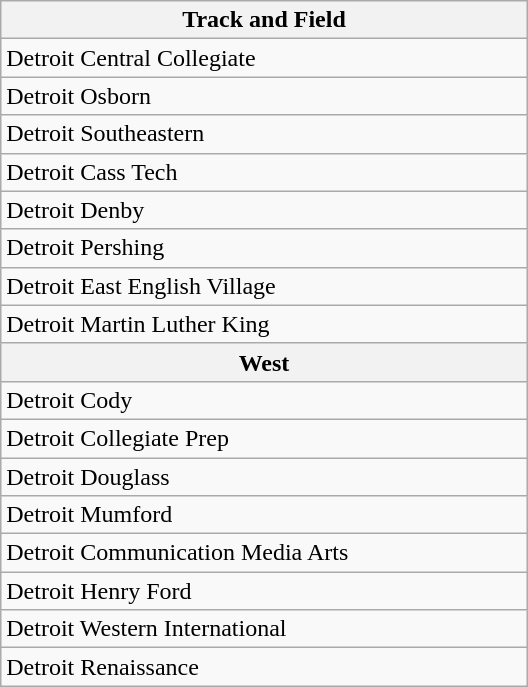<table class="wikitable collapsible collapsed" style="width:22em">
<tr>
<th align=center>Track and Field</th>
</tr>
<tr>
<td>Detroit Central Collegiate</td>
</tr>
<tr>
<td>Detroit Osborn</td>
</tr>
<tr>
<td>Detroit Southeastern</td>
</tr>
<tr>
<td>Detroit Cass Tech</td>
</tr>
<tr>
<td>Detroit Denby</td>
</tr>
<tr>
<td>Detroit Pershing</td>
</tr>
<tr>
<td>Detroit East English Village</td>
</tr>
<tr>
<td>Detroit Martin Luther King</td>
</tr>
<tr>
<th>West</th>
</tr>
<tr>
<td>Detroit Cody</td>
</tr>
<tr>
<td>Detroit Collegiate Prep</td>
</tr>
<tr>
<td>Detroit Douglass</td>
</tr>
<tr>
<td>Detroit Mumford</td>
</tr>
<tr>
<td>Detroit Communication Media Arts</td>
</tr>
<tr>
<td>Detroit Henry Ford</td>
</tr>
<tr>
<td>Detroit Western International</td>
</tr>
<tr>
<td>Detroit Renaissance</td>
</tr>
</table>
